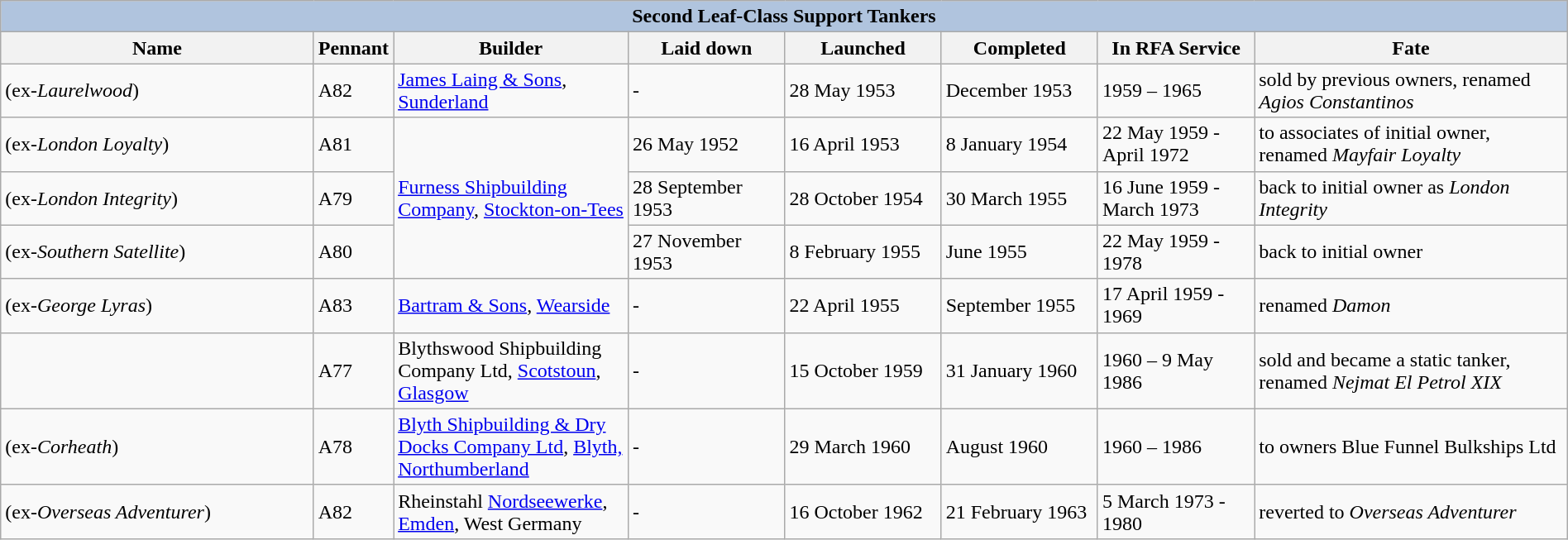<table class="wikitable" style="margin:auto; width:100%;">
<tr>
<th style="align: center; background:#B0C4DE;" colspan="8">Second Leaf-Class Support Tankers</th>
</tr>
<tr style="vertical-align: top;">
<th style="text-align:center; width:20%;">Name</th>
<th style="text-align:center; width:5%;">Pennant</th>
<th style="text-align:center; width:15%;">Builder</th>
<th style="text-align:center; width:10%;">Laid down</th>
<th style="text-align:center; width:10%;">Launched</th>
<th style="text-align:center; width:10%;">Completed</th>
<th style="text-align:center; width:10%;">In RFA Service</th>
<th style="text-align:center; width:20%;">Fate</th>
</tr>
<tr>
<td> (ex-<em>Laurelwood</em>)</td>
<td>A82</td>
<td><a href='#'>James Laing & Sons</a>, <a href='#'>Sunderland</a></td>
<td>-</td>
<td>28 May 1953</td>
<td>December 1953</td>
<td>1959 – 1965</td>
<td>sold by previous owners, renamed <em>Agios Constantinos</em></td>
</tr>
<tr>
<td> (ex-<em>London Loyalty</em>)</td>
<td>A81</td>
<td rowspan=3><a href='#'>Furness Shipbuilding Company</a>, <a href='#'>Stockton-on-Tees</a></td>
<td>26 May 1952</td>
<td>16 April 1953</td>
<td>8 January 1954</td>
<td>22 May 1959 - April 1972</td>
<td>to associates of initial owner, renamed <em>Mayfair Loyalty</em></td>
</tr>
<tr>
<td> (ex-<em>London Integrity</em>)</td>
<td>A79</td>
<td>28 September 1953</td>
<td>28 October 1954</td>
<td>30 March 1955</td>
<td>16 June 1959 - March 1973</td>
<td>back to initial owner as <em>London Integrity</em></td>
</tr>
<tr>
<td> (ex-<em>Southern Satellite</em>)</td>
<td>A80</td>
<td>27 November 1953</td>
<td>8 February 1955</td>
<td>June 1955</td>
<td>22 May 1959 - 1978</td>
<td>back to initial owner</td>
</tr>
<tr>
<td> (ex-<em>George Lyras</em>)</td>
<td>A83</td>
<td><a href='#'>Bartram & Sons</a>, <a href='#'>Wearside</a></td>
<td>-</td>
<td>22 April 1955</td>
<td>September 1955</td>
<td>17 April 1959 - 1969</td>
<td>renamed <em>Damon</em></td>
</tr>
<tr>
<td></td>
<td>A77</td>
<td>Blythswood Shipbuilding Company Ltd, <a href='#'>Scotstoun</a>, <a href='#'>Glasgow</a></td>
<td>-</td>
<td>15 October 1959</td>
<td>31 January 1960</td>
<td>1960 – 9 May 1986</td>
<td>sold and became a static tanker, renamed <em>Nejmat El Petrol XIX</em></td>
</tr>
<tr>
<td> (ex-<em>Corheath</em>)</td>
<td>A78</td>
<td><a href='#'>Blyth Shipbuilding & Dry Docks Company Ltd</a>, <a href='#'>Blyth, Northumberland</a></td>
<td>-</td>
<td>29 March 1960</td>
<td>August 1960</td>
<td>1960 – 1986</td>
<td>to owners Blue Funnel Bulkships Ltd</td>
</tr>
<tr>
<td> (ex-<em>Overseas Adventurer</em>)</td>
<td>A82</td>
<td>Rheinstahl <a href='#'>Nordseewerke</a>, <a href='#'>Emden</a>, West Germany</td>
<td>-</td>
<td>16 October 1962</td>
<td>21 February 1963</td>
<td>5 March 1973 - 1980</td>
<td>reverted to <em>Overseas Adventurer</em></td>
</tr>
</table>
